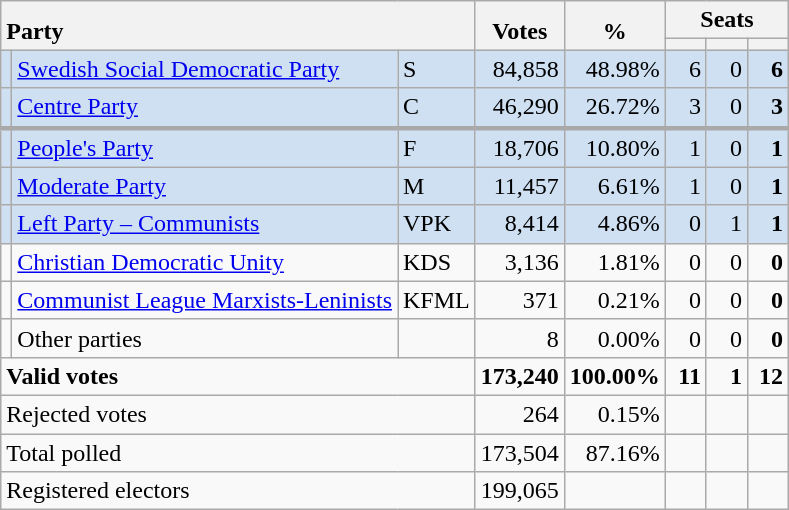<table class="wikitable" border="1" style="text-align:right;">
<tr>
<th style="text-align:left;" valign=bottom rowspan=2 colspan=3>Party</th>
<th align=center valign=bottom rowspan=2 width="50">Votes</th>
<th align=center valign=bottom rowspan=2 width="50">%</th>
<th colspan=3>Seats</th>
</tr>
<tr>
<th align=center valign=bottom width="20"><small></small></th>
<th align=center valign=bottom width="20"><small><a href='#'></a></small></th>
<th align=center valign=bottom width="20"><small></small></th>
</tr>
<tr style="background:#CEE0F2;">
<td></td>
<td align=left style="white-space: nowrap;"><a href='#'>Swedish Social Democratic Party</a></td>
<td align=left>S</td>
<td>84,858</td>
<td>48.98%</td>
<td>6</td>
<td>0</td>
<td><strong>6</strong></td>
</tr>
<tr style="background:#CEE0F2;">
<td></td>
<td align=left><a href='#'>Centre Party</a></td>
<td align=left>C</td>
<td>46,290</td>
<td>26.72%</td>
<td>3</td>
<td>0</td>
<td><strong>3</strong></td>
</tr>
<tr style="background:#CEE0F2; border-top:3px solid darkgray;">
<td></td>
<td align=left><a href='#'>People's Party</a></td>
<td align=left>F</td>
<td>18,706</td>
<td>10.80%</td>
<td>1</td>
<td>0</td>
<td><strong>1</strong></td>
</tr>
<tr style="background:#CEE0F2;">
<td></td>
<td align=left><a href='#'>Moderate Party</a></td>
<td align=left>M</td>
<td>11,457</td>
<td>6.61%</td>
<td>1</td>
<td>0</td>
<td><strong>1</strong></td>
</tr>
<tr style="background:#CEE0F2;">
<td></td>
<td align=left><a href='#'>Left Party – Communists</a></td>
<td align=left>VPK</td>
<td>8,414</td>
<td>4.86%</td>
<td>0</td>
<td>1</td>
<td><strong>1</strong></td>
</tr>
<tr>
<td></td>
<td align=left><a href='#'>Christian Democratic Unity</a></td>
<td align=left>KDS</td>
<td>3,136</td>
<td>1.81%</td>
<td>0</td>
<td>0</td>
<td><strong>0</strong></td>
</tr>
<tr>
<td></td>
<td align=left><a href='#'>Communist League Marxists-Leninists</a></td>
<td align=left>KFML</td>
<td>371</td>
<td>0.21%</td>
<td>0</td>
<td>0</td>
<td><strong>0</strong></td>
</tr>
<tr>
<td></td>
<td align=left>Other parties</td>
<td></td>
<td>8</td>
<td>0.00%</td>
<td>0</td>
<td>0</td>
<td><strong>0</strong></td>
</tr>
<tr style="font-weight:bold">
<td align=left colspan=3>Valid votes</td>
<td>173,240</td>
<td>100.00%</td>
<td>11</td>
<td>1</td>
<td>12</td>
</tr>
<tr>
<td align=left colspan=3>Rejected votes</td>
<td>264</td>
<td>0.15%</td>
<td></td>
<td></td>
<td></td>
</tr>
<tr>
<td align=left colspan=3>Total polled</td>
<td>173,504</td>
<td>87.16%</td>
<td></td>
<td></td>
<td></td>
</tr>
<tr>
<td align=left colspan=3>Registered electors</td>
<td>199,065</td>
<td></td>
<td></td>
<td></td>
<td></td>
</tr>
</table>
